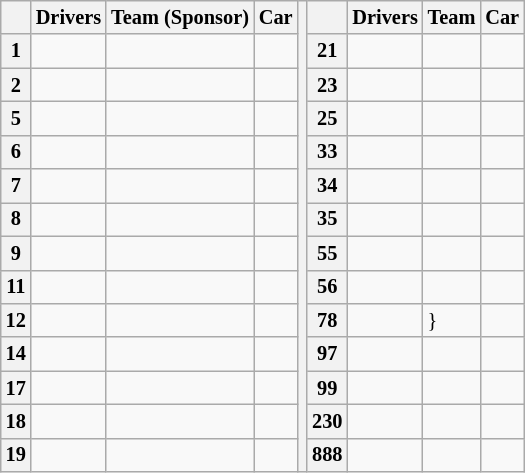<table class="wikitable" style="font-size: 85%;">
<tr>
<th></th>
<th>Drivers</th>
<th>Team (Sponsor)</th>
<th>Car</th>
<th rowspan="14"></th>
<th></th>
<th>Drivers</th>
<th>Team</th>
<th>Car</th>
</tr>
<tr>
<th>1</th>
<td><br></td>
<td><br></td>
<td></td>
<th>21</th>
<td><br></td>
<td><br></td>
<td></td>
</tr>
<tr>
<th>2</th>
<td><br></td>
<td><br></td>
<td></td>
<th>23</th>
<td><br></td>
<td><br></td>
<td></td>
</tr>
<tr>
<th>5</th>
<td><br></td>
<td><br></td>
<td></td>
<th>25</th>
<td><br></td>
<td><br></td>
<td></td>
</tr>
<tr>
<th>6</th>
<td><br></td>
<td><br></td>
<td></td>
<th>33</th>
<td><br></td>
<td><br></td>
<td></td>
</tr>
<tr>
<th>7</th>
<td><br></td>
<td><br></td>
<td></td>
<th>34</th>
<td><br></td>
<td><br></td>
<td></td>
</tr>
<tr>
<th>8</th>
<td><br></td>
<td><br></td>
<td></td>
<th>35</th>
<td><br></td>
<td><br></td>
<td></td>
</tr>
<tr>
<th>9</th>
<td><br></td>
<td><br></td>
<td></td>
<th>55</th>
<td><br></td>
<td><br></td>
<td></td>
</tr>
<tr>
<th>11</th>
<td><br></td>
<td><br></td>
<td></td>
<th>56</th>
<td><br></td>
<td><br></td>
<td></td>
</tr>
<tr>
<th>12</th>
<td><br></td>
<td><br></td>
<td></td>
<th>78</th>
<td><br></td>
<td>}<br></td>
<td></td>
</tr>
<tr>
<th>14</th>
<td><br></td>
<td><br></td>
<td></td>
<th>97</th>
<td><br></td>
<td><br></td>
<td></td>
</tr>
<tr>
<th>17</th>
<td><br></td>
<td><br></td>
<td></td>
<th>99</th>
<td><br></td>
<td><br></td>
<td></td>
</tr>
<tr>
<th>18</th>
<td><br></td>
<td><br></td>
<td></td>
<th>230</th>
<td><br></td>
<td><br></td>
<td></td>
</tr>
<tr>
<th>19</th>
<td><br></td>
<td><br></td>
<td></td>
<th>888</th>
<td><br></td>
<td><br></td>
<td></td>
</tr>
</table>
